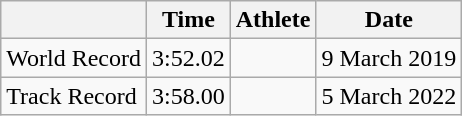<table class="wikitable">
<tr>
<th></th>
<th>Time</th>
<th>Athlete</th>
<th>Date</th>
</tr>
<tr>
<td>World Record</td>
<td>3:52.02</td>
<td></td>
<td>9 March 2019</td>
</tr>
<tr>
<td>Track Record</td>
<td>3:58.00</td>
<td></td>
<td>5 March 2022</td>
</tr>
</table>
